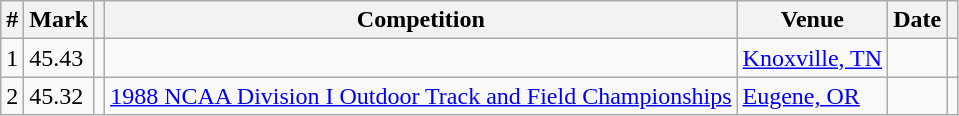<table class="wikitable sortable">
<tr>
<th>#</th>
<th>Mark</th>
<th class=unsortable></th>
<th>Competition</th>
<th>Venue</th>
<th>Date</th>
<th class=unsortable></th>
</tr>
<tr>
<td align=center>1</td>
<td>45.43</td>
<td></td>
<td></td>
<td><a href='#'>Knoxville, TN</a></td>
<td align=right></td>
<td></td>
</tr>
<tr>
<td align=center>2</td>
<td>45.32</td>
<td> </td>
<td><a href='#'>1988 NCAA Division I Outdoor Track and Field Championships</a></td>
<td><a href='#'>Eugene, OR</a></td>
<td align=right></td>
<td></td>
</tr>
</table>
